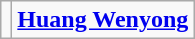<table class="wikitable" style="text-align:center">
<tr>
<td><div></div></td>
<td><strong><a href='#'>Huang Wenyong</a> </strong></td>
</tr>
</table>
